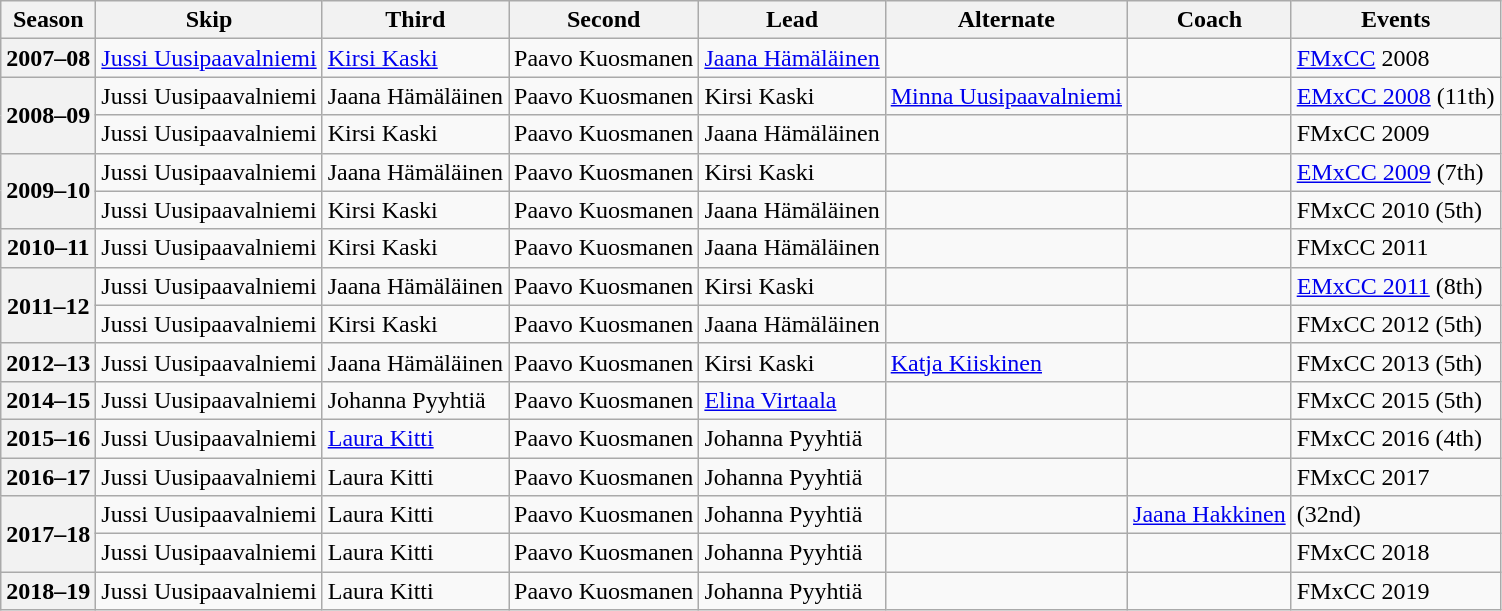<table class="wikitable">
<tr>
<th scope="col">Season</th>
<th scope="col">Skip</th>
<th scope="col">Third</th>
<th scope="col">Second</th>
<th scope="col">Lead</th>
<th scope="col">Alternate</th>
<th scope="col">Coach</th>
<th scope="col">Events</th>
</tr>
<tr>
<th scope="row">2007–08</th>
<td><a href='#'>Jussi Uusipaavalniemi</a></td>
<td><a href='#'>Kirsi Kaski</a></td>
<td>Paavo Kuosmanen</td>
<td><a href='#'>Jaana Hämäläinen</a></td>
<td></td>
<td></td>
<td><a href='#'>FMxCC</a> 2008 </td>
</tr>
<tr>
<th scope="row" rowspan="2">2008–09</th>
<td>Jussi Uusipaavalniemi</td>
<td>Jaana Hämäläinen</td>
<td>Paavo Kuosmanen</td>
<td>Kirsi Kaski</td>
<td><a href='#'>Minna Uusipaavalniemi</a></td>
<td></td>
<td><a href='#'>EMxCC 2008</a> (11th)</td>
</tr>
<tr>
<td>Jussi Uusipaavalniemi</td>
<td>Kirsi Kaski</td>
<td>Paavo Kuosmanen</td>
<td>Jaana Hämäläinen</td>
<td></td>
<td></td>
<td>FMxCC 2009 </td>
</tr>
<tr>
<th scope="row" rowspan="2">2009–10</th>
<td>Jussi Uusipaavalniemi</td>
<td>Jaana Hämäläinen</td>
<td>Paavo Kuosmanen</td>
<td>Kirsi Kaski</td>
<td></td>
<td></td>
<td><a href='#'>EMxCC 2009</a> (7th)</td>
</tr>
<tr>
<td>Jussi Uusipaavalniemi</td>
<td>Kirsi Kaski</td>
<td>Paavo Kuosmanen</td>
<td>Jaana Hämäläinen</td>
<td></td>
<td></td>
<td>FMxCC 2010 (5th)</td>
</tr>
<tr>
<th scope="row">2010–11</th>
<td>Jussi Uusipaavalniemi</td>
<td>Kirsi Kaski</td>
<td>Paavo Kuosmanen</td>
<td>Jaana Hämäläinen</td>
<td></td>
<td></td>
<td>FMxCC 2011 </td>
</tr>
<tr>
<th scope="row" rowspan="2">2011–12</th>
<td>Jussi Uusipaavalniemi</td>
<td>Jaana Hämäläinen</td>
<td>Paavo Kuosmanen</td>
<td>Kirsi Kaski</td>
<td></td>
<td></td>
<td><a href='#'>EMxCC 2011</a> (8th)</td>
</tr>
<tr>
<td>Jussi Uusipaavalniemi</td>
<td>Kirsi Kaski</td>
<td>Paavo Kuosmanen</td>
<td>Jaana Hämäläinen</td>
<td></td>
<td></td>
<td>FMxCC 2012 (5th)</td>
</tr>
<tr>
<th scope="row">2012–13</th>
<td>Jussi Uusipaavalniemi</td>
<td>Jaana Hämäläinen</td>
<td>Paavo Kuosmanen</td>
<td>Kirsi Kaski</td>
<td><a href='#'>Katja Kiiskinen</a></td>
<td></td>
<td>FMxCC 2013 (5th)</td>
</tr>
<tr>
<th scope="row">2014–15</th>
<td>Jussi Uusipaavalniemi</td>
<td>Johanna Pyyhtiä</td>
<td>Paavo Kuosmanen</td>
<td><a href='#'>Elina Virtaala</a></td>
<td></td>
<td></td>
<td>FMxCC 2015 (5th)</td>
</tr>
<tr>
<th scope="row">2015–16</th>
<td>Jussi Uusipaavalniemi</td>
<td><a href='#'>Laura Kitti</a></td>
<td>Paavo Kuosmanen</td>
<td>Johanna Pyyhtiä</td>
<td></td>
<td></td>
<td>FMxCC 2016 (4th)</td>
</tr>
<tr>
<th scope="row">2016–17</th>
<td>Jussi Uusipaavalniemi</td>
<td>Laura Kitti</td>
<td>Paavo Kuosmanen</td>
<td>Johanna Pyyhtiä</td>
<td></td>
<td></td>
<td>FMxCC 2017 </td>
</tr>
<tr>
<th scope="row" rowspan="2">2017–18</th>
<td>Jussi Uusipaavalniemi</td>
<td>Laura Kitti</td>
<td>Paavo Kuosmanen</td>
<td>Johanna Pyyhtiä</td>
<td></td>
<td><a href='#'>Jaana Hakkinen</a></td>
<td> (32nd)</td>
</tr>
<tr>
<td>Jussi Uusipaavalniemi</td>
<td>Laura Kitti</td>
<td>Paavo Kuosmanen</td>
<td>Johanna Pyyhtiä</td>
<td></td>
<td></td>
<td>FMxCC 2018 </td>
</tr>
<tr>
<th scope="row">2018–19</th>
<td>Jussi Uusipaavalniemi</td>
<td>Laura Kitti</td>
<td>Paavo Kuosmanen</td>
<td>Johanna Pyyhtiä</td>
<td></td>
<td></td>
<td>FMxCC 2019 </td>
</tr>
</table>
